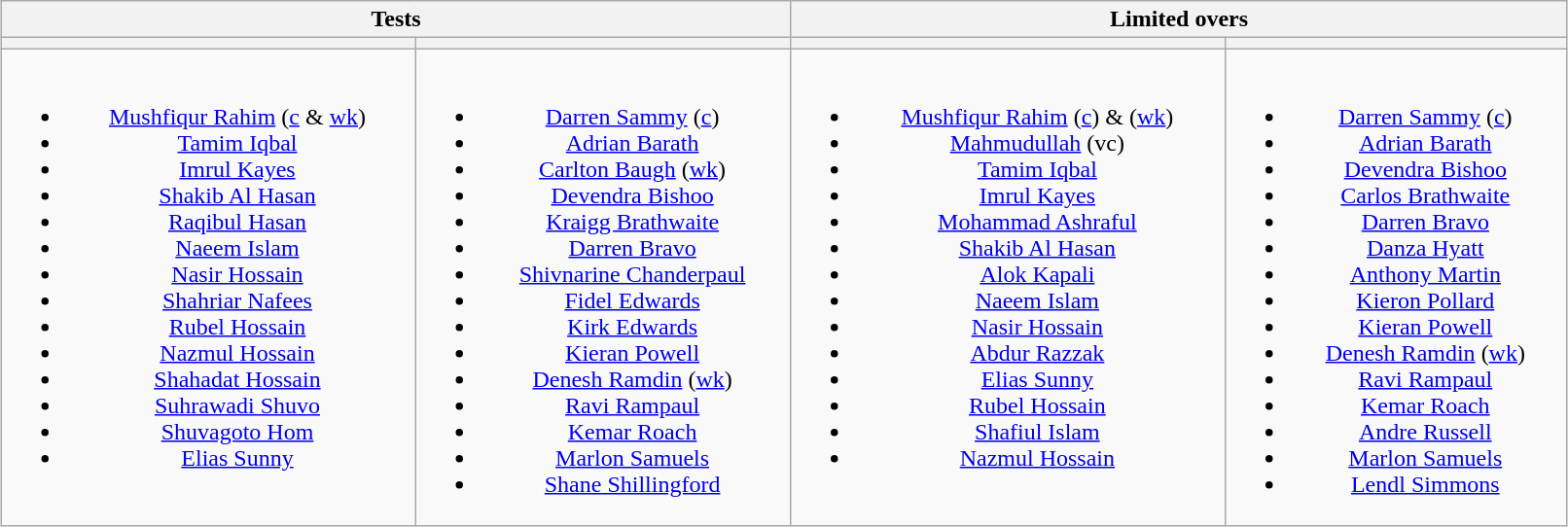<table class="wikitable" style="text-align:center; width:85%; margin:auto">
<tr>
<th colspan=2>Tests</th>
<th colspan=2>Limited overs</th>
</tr>
<tr>
<th></th>
<th></th>
<th></th>
<th></th>
</tr>
<tr style="vertical-align:top">
<td><br><ul><li><a href='#'>Mushfiqur Rahim</a> (<a href='#'>c</a> & <a href='#'>wk</a>)</li><li><a href='#'>Tamim Iqbal</a></li><li><a href='#'>Imrul Kayes</a></li><li><a href='#'>Shakib Al Hasan</a></li><li><a href='#'>Raqibul Hasan</a></li><li><a href='#'>Naeem Islam</a></li><li><a href='#'>Nasir Hossain</a></li><li><a href='#'>Shahriar Nafees</a></li><li><a href='#'>Rubel Hossain</a></li><li><a href='#'>Nazmul Hossain</a></li><li><a href='#'>Shahadat Hossain</a></li><li><a href='#'>Suhrawadi Shuvo</a></li><li><a href='#'>Shuvagoto Hom</a></li><li><a href='#'>Elias Sunny</a></li></ul></td>
<td><br><ul><li><a href='#'>Darren Sammy</a> (<a href='#'>c</a>)</li><li><a href='#'>Adrian Barath</a></li><li><a href='#'>Carlton Baugh</a> (<a href='#'>wk</a>)</li><li><a href='#'>Devendra Bishoo</a></li><li><a href='#'>Kraigg Brathwaite</a></li><li><a href='#'>Darren Bravo</a></li><li><a href='#'>Shivnarine Chanderpaul</a></li><li><a href='#'>Fidel Edwards</a></li><li><a href='#'>Kirk Edwards</a></li><li><a href='#'>Kieran Powell</a></li><li><a href='#'>Denesh Ramdin</a> (<a href='#'>wk</a>)</li><li><a href='#'>Ravi Rampaul</a></li><li><a href='#'>Kemar Roach</a></li><li><a href='#'>Marlon Samuels</a></li><li><a href='#'>Shane Shillingford</a></li></ul></td>
<td><br><ul><li><a href='#'>Mushfiqur Rahim</a> (<a href='#'>c</a>) & (<a href='#'>wk</a>)</li><li><a href='#'>Mahmudullah</a> (vc)</li><li><a href='#'>Tamim Iqbal</a></li><li><a href='#'>Imrul Kayes</a></li><li><a href='#'>Mohammad Ashraful</a></li><li><a href='#'>Shakib Al Hasan</a></li><li><a href='#'>Alok Kapali</a></li><li><a href='#'>Naeem Islam</a></li><li><a href='#'>Nasir Hossain</a></li><li><a href='#'>Abdur Razzak</a></li><li><a href='#'>Elias Sunny</a></li><li><a href='#'>Rubel Hossain</a></li><li><a href='#'>Shafiul Islam</a></li><li><a href='#'>Nazmul Hossain</a></li></ul></td>
<td><br><ul><li><a href='#'>Darren Sammy</a> (<a href='#'>c</a>)</li><li><a href='#'>Adrian Barath</a></li><li><a href='#'>Devendra Bishoo</a></li><li><a href='#'>Carlos Brathwaite</a></li><li><a href='#'>Darren Bravo</a></li><li><a href='#'>Danza Hyatt</a></li><li><a href='#'>Anthony Martin</a></li><li><a href='#'>Kieron Pollard</a></li><li><a href='#'>Kieran Powell</a></li><li><a href='#'>Denesh Ramdin</a> (<a href='#'>wk</a>)</li><li><a href='#'>Ravi Rampaul</a></li><li><a href='#'>Kemar Roach</a></li><li><a href='#'>Andre Russell</a></li><li><a href='#'>Marlon Samuels</a></li><li><a href='#'>Lendl Simmons</a></li></ul></td>
</tr>
</table>
